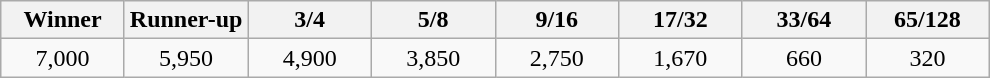<table class="wikitable" style="text-align:center">
<tr>
<th width="75">Winner</th>
<th width="75">Runner-up</th>
<th width="75">3/4</th>
<th width="75">5/8</th>
<th width="75">9/16</th>
<th width="75">17/32</th>
<th width="75">33/64</th>
<th width="75">65/128</th>
</tr>
<tr>
<td>7,000</td>
<td>5,950</td>
<td>4,900</td>
<td>3,850</td>
<td>2,750</td>
<td>1,670</td>
<td>660</td>
<td>320</td>
</tr>
</table>
